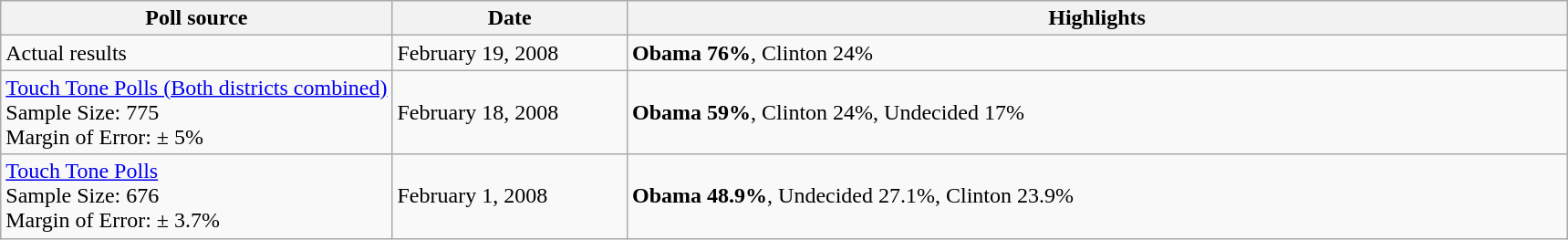<table class="wikitable sortable">
<tr>
<th width="25%">Poll source</th>
<th width="15%">Date</th>
<th width="60%">Highlights</th>
</tr>
<tr>
<td>Actual results</td>
<td>February 19, 2008</td>
<td><strong>Obama 76%</strong>, Clinton 24%</td>
</tr>
<tr>
<td><a href='#'>Touch Tone Polls (Both districts combined)</a><br>Sample Size: 775<br>
Margin of Error: ± 5%</td>
<td>February 18, 2008</td>
<td><strong>Obama 59%</strong>, Clinton 24%, Undecided 17%</td>
</tr>
<tr>
<td><a href='#'>Touch Tone Polls</a><br>Sample Size: 676<br>
Margin of Error: ± 3.7%</td>
<td>February 1, 2008</td>
<td><strong>Obama 48.9%</strong>, Undecided 27.1%, Clinton 23.9%</td>
</tr>
</table>
